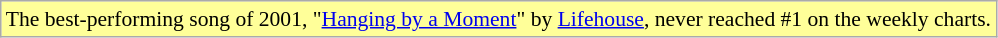<table class="wikitable" style="font-size:90%;">
<tr>
<td style="background-color:#FFFF99">The best-performing song of 2001, "<a href='#'>Hanging by a Moment</a>" by <a href='#'>Lifehouse</a>, never reached #1 on the weekly charts.</td>
</tr>
</table>
